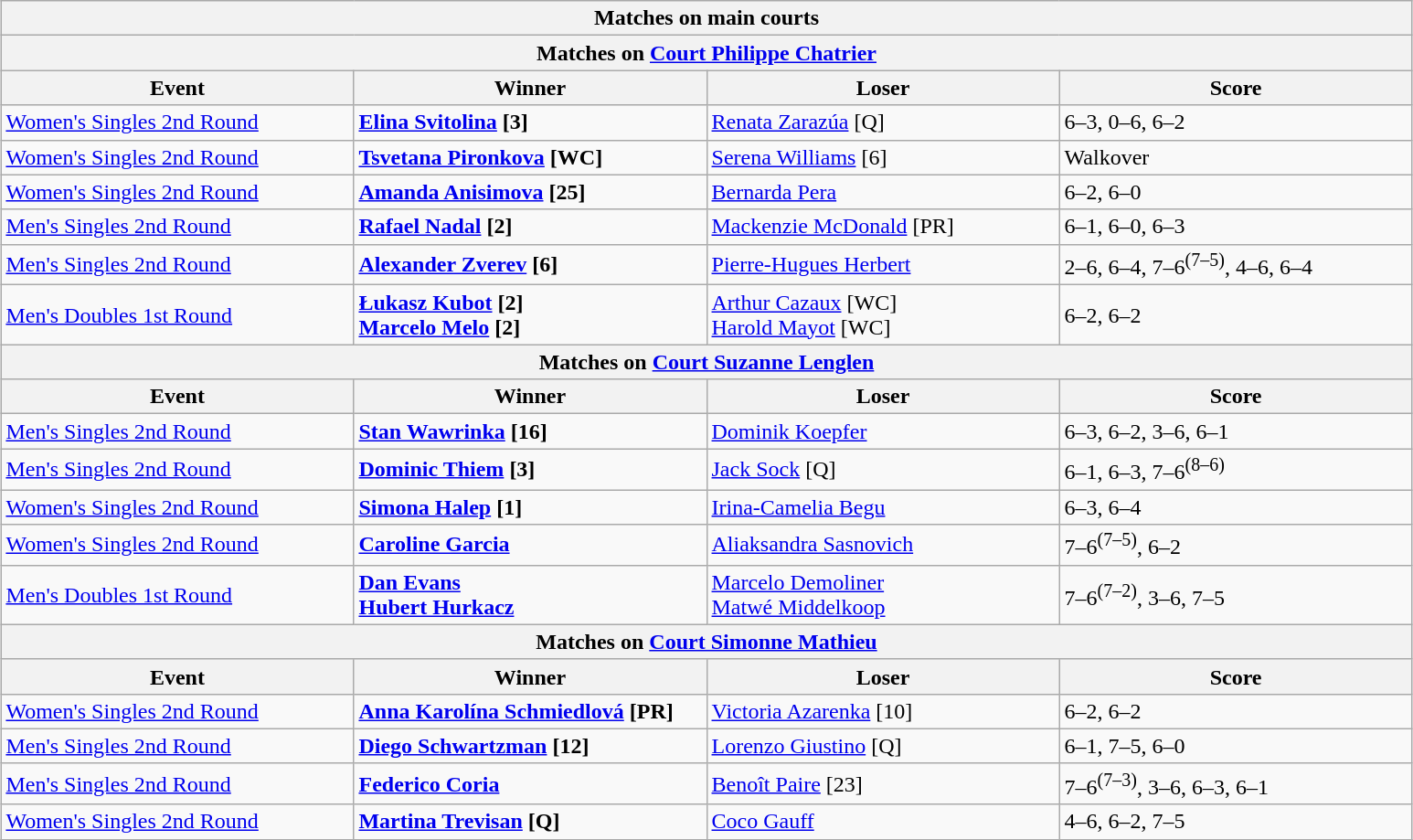<table class="wikitable" style="margin:auto;">
<tr>
<th colspan="4" style="white-space:nowrap;">Matches on main courts</th>
</tr>
<tr>
<th colspan="4"><strong>Matches on <a href='#'>Court Philippe Chatrier</a></strong></th>
</tr>
<tr>
<th width=250>Event</th>
<th width=250>Winner</th>
<th width=250>Loser</th>
<th width=250>Score</th>
</tr>
<tr>
<td><a href='#'>Women's Singles 2nd Round</a></td>
<td><strong> <a href='#'>Elina Svitolina</a> [3]</strong></td>
<td> <a href='#'>Renata Zarazúa</a> [Q]</td>
<td>6–3, 0–6, 6–2</td>
</tr>
<tr>
<td><a href='#'>Women's Singles 2nd Round</a></td>
<td><strong> <a href='#'>Tsvetana Pironkova</a> [WC]</strong></td>
<td> <a href='#'>Serena Williams</a> [6]</td>
<td>Walkover</td>
</tr>
<tr>
<td><a href='#'>Women's Singles 2nd Round</a></td>
<td><strong> <a href='#'>Amanda Anisimova</a> [25]</strong></td>
<td> <a href='#'>Bernarda Pera</a></td>
<td>6–2, 6–0</td>
</tr>
<tr>
<td><a href='#'>Men's Singles 2nd Round</a></td>
<td><strong> <a href='#'>Rafael Nadal</a> [2]</strong></td>
<td> <a href='#'>Mackenzie McDonald</a> [PR]</td>
<td>6–1, 6–0, 6–3</td>
</tr>
<tr>
<td><a href='#'>Men's Singles 2nd Round</a></td>
<td><strong> <a href='#'>Alexander Zverev</a> [6]</strong></td>
<td> <a href='#'>Pierre-Hugues Herbert</a></td>
<td>2–6, 6–4, 7–6<sup>(7–5)</sup>, 4–6, 6–4</td>
</tr>
<tr>
<td><a href='#'>Men's Doubles 1st Round</a></td>
<td><strong> <a href='#'>Łukasz Kubot</a> [2]</strong> <br> <strong> <a href='#'>Marcelo Melo</a> [2]</strong></td>
<td> <a href='#'>Arthur Cazaux</a> [WC] <br>  <a href='#'>Harold Mayot</a> [WC]</td>
<td>6–2, 6–2</td>
</tr>
<tr>
<th colspan="4"><strong>Matches on <a href='#'>Court Suzanne Lenglen</a></strong></th>
</tr>
<tr>
<th width=250>Event</th>
<th width=250>Winner</th>
<th width=250>Loser</th>
<th width=250>Score</th>
</tr>
<tr>
<td><a href='#'>Men's Singles 2nd Round</a></td>
<td><strong> <a href='#'>Stan Wawrinka</a> [16]</strong></td>
<td> <a href='#'>Dominik Koepfer</a></td>
<td>6–3, 6–2, 3–6, 6–1</td>
</tr>
<tr>
<td><a href='#'>Men's Singles 2nd Round</a></td>
<td><strong> <a href='#'>Dominic Thiem</a> [3]</strong></td>
<td> <a href='#'>Jack Sock</a> [Q]</td>
<td>6–1, 6–3, 7–6<sup>(8–6)</sup></td>
</tr>
<tr>
<td><a href='#'>Women's Singles 2nd Round</a></td>
<td><strong> <a href='#'>Simona Halep</a> [1]</strong></td>
<td> <a href='#'>Irina-Camelia Begu</a></td>
<td>6–3, 6–4</td>
</tr>
<tr>
<td><a href='#'>Women's Singles 2nd Round</a></td>
<td><strong> <a href='#'>Caroline Garcia</a></strong></td>
<td> <a href='#'>Aliaksandra Sasnovich</a></td>
<td>7–6<sup>(7–5)</sup>, 6–2</td>
</tr>
<tr>
<td><a href='#'>Men's Doubles 1st Round</a></td>
<td><strong> <a href='#'>Dan Evans</a></strong> <br> <strong> <a href='#'>Hubert Hurkacz</a></strong></td>
<td> <a href='#'>Marcelo Demoliner</a> <br>  <a href='#'>Matwé Middelkoop</a></td>
<td>7–6<sup>(7–2)</sup>, 3–6, 7–5</td>
</tr>
<tr>
<th colspan="4"><strong>Matches on <a href='#'>Court Simonne Mathieu</a></strong></th>
</tr>
<tr>
<th width=250>Event</th>
<th width=250>Winner</th>
<th width=250>Loser</th>
<th width=250>Score</th>
</tr>
<tr>
<td><a href='#'>Women's Singles 2nd Round</a></td>
<td><strong> <a href='#'>Anna Karolína Schmiedlová</a> [PR]</strong></td>
<td> <a href='#'>Victoria Azarenka</a> [10]</td>
<td>6–2, 6–2</td>
</tr>
<tr>
<td><a href='#'>Men's Singles 2nd Round</a></td>
<td><strong> <a href='#'>Diego Schwartzman</a> [12]</strong></td>
<td> <a href='#'>Lorenzo Giustino</a> [Q]</td>
<td>6–1, 7–5, 6–0</td>
</tr>
<tr>
<td><a href='#'>Men's Singles 2nd Round</a></td>
<td><strong> <a href='#'>Federico Coria</a></strong></td>
<td> <a href='#'>Benoît Paire</a> [23]</td>
<td>7–6<sup>(7–3)</sup>, 3–6, 6–3, 6–1</td>
</tr>
<tr>
<td><a href='#'>Women's Singles 2nd Round</a></td>
<td><strong> <a href='#'>Martina Trevisan</a> [Q]</strong></td>
<td> <a href='#'>Coco Gauff</a></td>
<td>4–6, 6–2, 7–5</td>
</tr>
<tr>
</tr>
</table>
